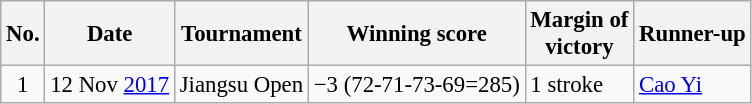<table class="wikitable" style="font-size:95%;">
<tr>
<th>No.</th>
<th>Date</th>
<th>Tournament</th>
<th>Winning score</th>
<th>Margin of<br>victory</th>
<th>Runner-up</th>
</tr>
<tr>
<td align=center>1</td>
<td align=right>12 Nov <a href='#'>2017</a></td>
<td>Jiangsu Open</td>
<td>−3 (72-71-73-69=285)</td>
<td>1 stroke</td>
<td> <a href='#'>Cao Yi</a></td>
</tr>
</table>
